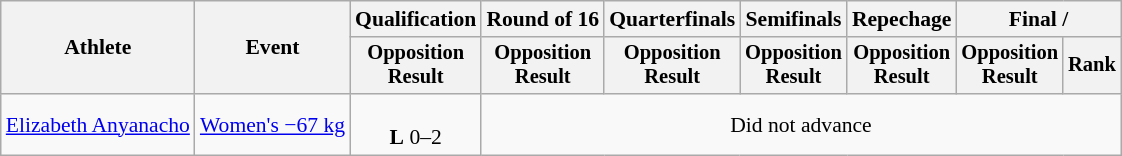<table class=wikitable style=font-size:90%;text-align:center>
<tr>
<th rowspan=2>Athlete</th>
<th rowspan=2>Event</th>
<th>Qualification</th>
<th>Round of 16</th>
<th>Quarterfinals</th>
<th>Semifinals</th>
<th>Repechage</th>
<th colspan=2>Final / </th>
</tr>
<tr style=font-size:95%>
<th>Opposition<br>Result</th>
<th>Opposition<br>Result</th>
<th>Opposition<br>Result</th>
<th>Opposition<br>Result</th>
<th>Opposition<br>Result</th>
<th>Opposition<br>Result</th>
<th>Rank</th>
</tr>
<tr align=center>
<td align=left><a href='#'>Elizabeth Anyanacho</a></td>
<td align=left><a href='#'>Women's −67 kg</a></td>
<td><br> <strong>L</strong> 0–2</td>
<td colspan="6">Did not advance</td>
</tr>
</table>
